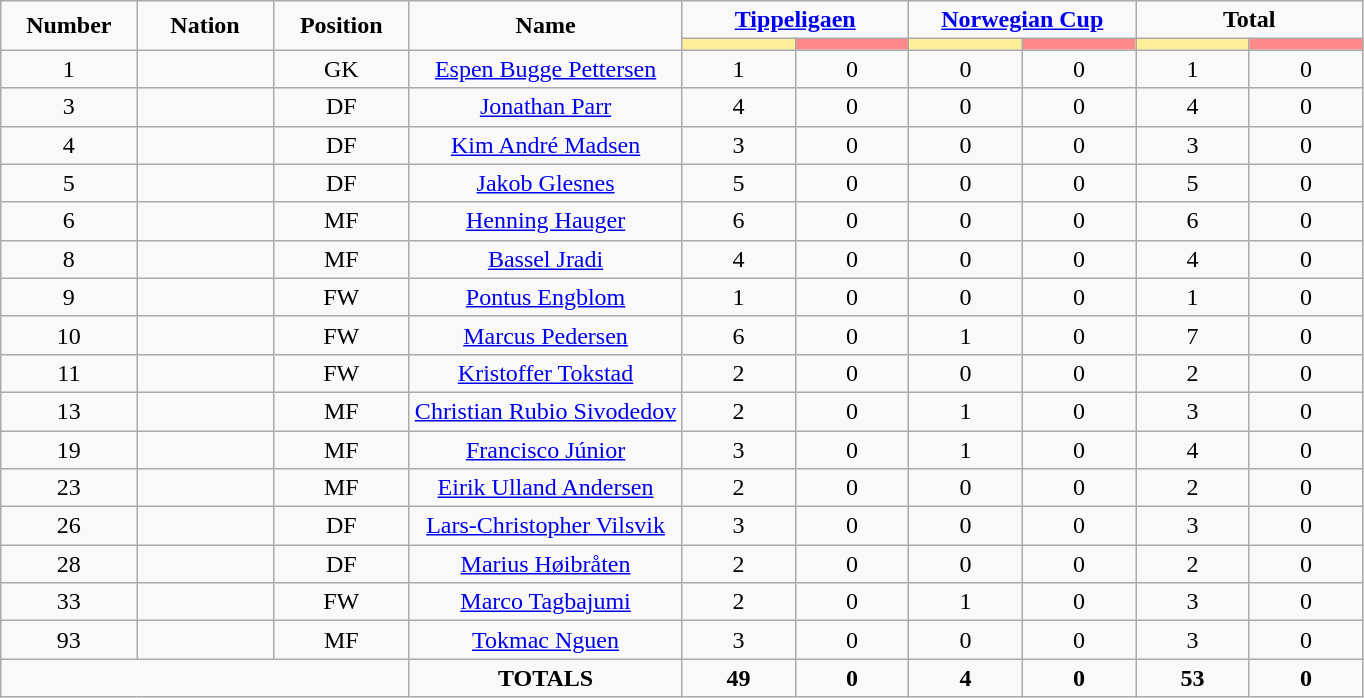<table class="wikitable" style="font-size: 100%; text-align: center;">
<tr>
<td rowspan="2" width="10%" align="center"><strong>Number</strong></td>
<td rowspan="2" width="10%" align="center"><strong>Nation</strong></td>
<td rowspan="2" width="10%" align="center"><strong>Position</strong></td>
<td rowspan="2" width="20%" align="center"><strong>Name</strong></td>
<td colspan="2" align="center"><strong><a href='#'>Tippeligaen</a></strong></td>
<td colspan="2" align="center"><strong><a href='#'>Norwegian Cup</a></strong></td>
<td colspan="2" align="center"><strong>Total</strong></td>
</tr>
<tr>
<th width=60 style="background: #FFEE99"></th>
<th width=60 style="background: #FF8888"></th>
<th width=60 style="background: #FFEE99"></th>
<th width=60 style="background: #FF8888"></th>
<th width=60 style="background: #FFEE99"></th>
<th width=60 style="background: #FF8888"></th>
</tr>
<tr>
<td>1</td>
<td></td>
<td>GK</td>
<td><a href='#'>Espen Bugge Pettersen</a></td>
<td>1</td>
<td>0</td>
<td>0</td>
<td>0</td>
<td>1</td>
<td>0</td>
</tr>
<tr>
<td>3</td>
<td></td>
<td>DF</td>
<td><a href='#'>Jonathan Parr</a></td>
<td>4</td>
<td>0</td>
<td>0</td>
<td>0</td>
<td>4</td>
<td>0</td>
</tr>
<tr>
<td>4</td>
<td></td>
<td>DF</td>
<td><a href='#'>Kim André Madsen</a></td>
<td>3</td>
<td>0</td>
<td>0</td>
<td>0</td>
<td>3</td>
<td>0</td>
</tr>
<tr>
<td>5</td>
<td></td>
<td>DF</td>
<td><a href='#'>Jakob Glesnes</a></td>
<td>5</td>
<td>0</td>
<td>0</td>
<td>0</td>
<td>5</td>
<td>0</td>
</tr>
<tr>
<td>6</td>
<td></td>
<td>MF</td>
<td><a href='#'>Henning Hauger</a></td>
<td>6</td>
<td>0</td>
<td>0</td>
<td>0</td>
<td>6</td>
<td>0</td>
</tr>
<tr>
<td>8</td>
<td></td>
<td>MF</td>
<td><a href='#'>Bassel Jradi</a></td>
<td>4</td>
<td>0</td>
<td>0</td>
<td>0</td>
<td>4</td>
<td>0</td>
</tr>
<tr>
<td>9</td>
<td></td>
<td>FW</td>
<td><a href='#'>Pontus Engblom</a></td>
<td>1</td>
<td>0</td>
<td>0</td>
<td>0</td>
<td>1</td>
<td>0</td>
</tr>
<tr>
<td>10</td>
<td></td>
<td>FW</td>
<td><a href='#'>Marcus Pedersen</a></td>
<td>6</td>
<td>0</td>
<td>1</td>
<td>0</td>
<td>7</td>
<td>0</td>
</tr>
<tr>
<td>11</td>
<td></td>
<td>FW</td>
<td><a href='#'>Kristoffer Tokstad</a></td>
<td>2</td>
<td>0</td>
<td>0</td>
<td>0</td>
<td>2</td>
<td>0</td>
</tr>
<tr>
<td>13</td>
<td></td>
<td>MF</td>
<td><a href='#'>Christian Rubio Sivodedov</a></td>
<td>2</td>
<td>0</td>
<td>1</td>
<td>0</td>
<td>3</td>
<td>0</td>
</tr>
<tr>
<td>19</td>
<td></td>
<td>MF</td>
<td><a href='#'>Francisco Júnior</a></td>
<td>3</td>
<td>0</td>
<td>1</td>
<td>0</td>
<td>4</td>
<td>0</td>
</tr>
<tr>
<td>23</td>
<td></td>
<td>MF</td>
<td><a href='#'>Eirik Ulland Andersen</a></td>
<td>2</td>
<td>0</td>
<td>0</td>
<td>0</td>
<td>2</td>
<td>0</td>
</tr>
<tr>
<td>26</td>
<td></td>
<td>DF</td>
<td><a href='#'>Lars-Christopher Vilsvik</a></td>
<td>3</td>
<td>0</td>
<td>0</td>
<td>0</td>
<td>3</td>
<td>0</td>
</tr>
<tr>
<td>28</td>
<td></td>
<td>DF</td>
<td><a href='#'>Marius Høibråten</a></td>
<td>2</td>
<td>0</td>
<td>0</td>
<td>0</td>
<td>2</td>
<td>0</td>
</tr>
<tr>
<td>33</td>
<td></td>
<td>FW</td>
<td><a href='#'>Marco Tagbajumi</a></td>
<td>2</td>
<td>0</td>
<td>1</td>
<td>0</td>
<td>3</td>
<td>0</td>
</tr>
<tr>
<td>93</td>
<td></td>
<td>MF</td>
<td><a href='#'>Tokmac Nguen</a></td>
<td>3</td>
<td>0</td>
<td>0</td>
<td>0</td>
<td>3</td>
<td>0</td>
</tr>
<tr>
<td colspan="3"></td>
<td><strong>TOTALS</strong></td>
<td><strong>49</strong></td>
<td><strong>0</strong></td>
<td><strong>4</strong></td>
<td><strong>0</strong></td>
<td><strong>53</strong></td>
<td><strong>0</strong></td>
</tr>
</table>
